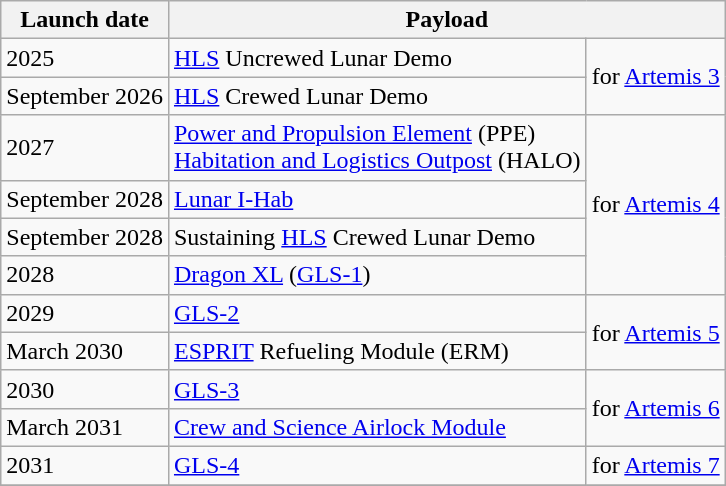<table class="wikitable sortable">
<tr>
<th scope="col">Launch date</th>
<th scope="col" colspan="2">Payload</th>
</tr>
<tr>
<td data-sort-value="20250000">2025</td>
<td><a href='#'>HLS</a> Uncrewed Lunar Demo</td>
<td rowspan="2">for <a href='#'>Artemis 3</a></td>
</tr>
<tr>
<td data-sort-value="20260900">September 2026</td>
<td><a href='#'>HLS</a> Crewed Lunar Demo</td>
</tr>
<tr>
<td data-sort-value="20270000">2027</td>
<td><a href='#'>Power and Propulsion Element</a> (PPE)<br><a href='#'>Habitation and Logistics Outpost</a> (HALO)</td>
<td rowspan="4">for <a href='#'>Artemis 4</a></td>
</tr>
<tr>
<td data-sort-value="20280900">September 2028</td>
<td><a href='#'>Lunar I-Hab</a></td>
</tr>
<tr>
<td data-sort-value="20280900">September 2028</td>
<td>Sustaining <a href='#'>HLS</a> Crewed Lunar Demo</td>
</tr>
<tr>
<td data-sort-value="20280000">2028</td>
<td><a href='#'>Dragon XL</a> (<a href='#'>GLS-1</a>)</td>
</tr>
<tr>
<td data-sort-value="20290000">2029</td>
<td><a href='#'>GLS-2</a></td>
<td rowspan="2">for <a href='#'>Artemis 5</a></td>
</tr>
<tr>
<td data-sort-value="20300300">March 2030</td>
<td><a href='#'>ESPRIT</a> Refueling Module (ERM)</td>
</tr>
<tr>
<td data-sort-value="20300000">2030</td>
<td><a href='#'>GLS-3</a></td>
<td rowspan="2">for <a href='#'>Artemis 6</a></td>
</tr>
<tr>
<td data-sort-value="20310300">March 2031</td>
<td><a href='#'>Crew and Science Airlock Module</a></td>
</tr>
<tr>
<td data-sort-value="20310000">2031</td>
<td><a href='#'>GLS-4</a></td>
<td rowspan="1">for <a href='#'>Artemis 7</a></td>
</tr>
<tr>
</tr>
</table>
